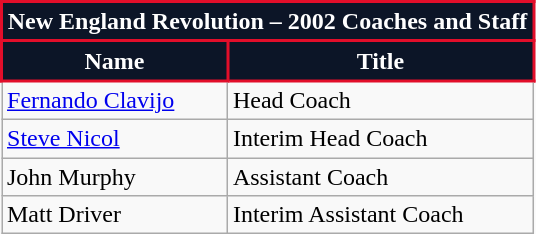<table class="wikitable">
<tr>
<th colspan="7" style="background:#0c1527; color:#fff; border:2px solid #e20e2a; text-align: center; font-weight:bold;">New England Revolution – 2002 Coaches and Staff</th>
</tr>
<tr>
<th style="background:#0c1527; color:#fff; border:2px solid #e20e2a;" scope="col">Name</th>
<th style="background:#0c1527; color:#fff; border:2px solid #e20e2a;" scope="col">Title</th>
</tr>
<tr>
<td><a href='#'>Fernando Clavijo</a></td>
<td>Head Coach</td>
</tr>
<tr>
<td><a href='#'>Steve Nicol</a></td>
<td>Interim Head Coach</td>
</tr>
<tr>
<td>John Murphy</td>
<td>Assistant Coach</td>
</tr>
<tr>
<td>Matt Driver</td>
<td>Interim Assistant Coach</td>
</tr>
</table>
